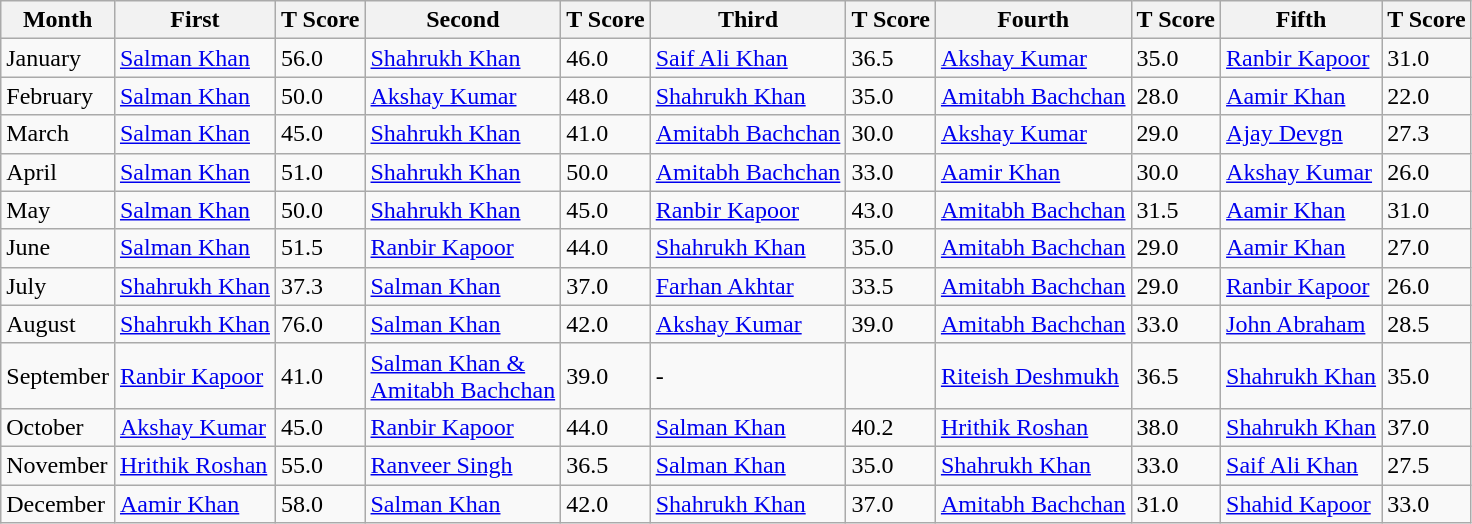<table class="wikitable sortable">
<tr>
<th>Month</th>
<th>First</th>
<th>T Score</th>
<th>Second</th>
<th>T Score</th>
<th>Third</th>
<th>T Score</th>
<th>Fourth</th>
<th>T Score</th>
<th>Fifth</th>
<th>T Score</th>
</tr>
<tr>
<td>January</td>
<td><a href='#'>Salman Khan</a></td>
<td>56.0</td>
<td><a href='#'>Shahrukh Khan</a></td>
<td>46.0</td>
<td><a href='#'>Saif Ali Khan</a></td>
<td>36.5</td>
<td><a href='#'>Akshay Kumar</a></td>
<td>35.0</td>
<td><a href='#'>Ranbir Kapoor</a></td>
<td>31.0</td>
</tr>
<tr>
<td>February</td>
<td><a href='#'>Salman Khan</a></td>
<td>50.0</td>
<td><a href='#'>Akshay Kumar</a></td>
<td>48.0</td>
<td><a href='#'>Shahrukh Khan</a></td>
<td>35.0</td>
<td><a href='#'>Amitabh Bachchan</a></td>
<td>28.0</td>
<td><a href='#'>Aamir Khan</a></td>
<td>22.0</td>
</tr>
<tr>
<td>March</td>
<td><a href='#'>Salman Khan</a></td>
<td>45.0</td>
<td><a href='#'>Shahrukh Khan</a></td>
<td>41.0</td>
<td><a href='#'>Amitabh Bachchan</a></td>
<td>30.0</td>
<td><a href='#'>Akshay Kumar</a></td>
<td>29.0</td>
<td><a href='#'>Ajay Devgn</a></td>
<td>27.3</td>
</tr>
<tr>
<td>April</td>
<td><a href='#'>Salman Khan</a></td>
<td>51.0</td>
<td><a href='#'>Shahrukh Khan</a></td>
<td>50.0</td>
<td><a href='#'>Amitabh Bachchan</a></td>
<td>33.0</td>
<td><a href='#'>Aamir Khan</a></td>
<td>30.0</td>
<td><a href='#'>Akshay Kumar</a></td>
<td>26.0</td>
</tr>
<tr>
<td>May</td>
<td><a href='#'>Salman Khan</a></td>
<td>50.0</td>
<td><a href='#'>Shahrukh Khan</a></td>
<td>45.0</td>
<td><a href='#'>Ranbir Kapoor</a></td>
<td>43.0</td>
<td><a href='#'>Amitabh Bachchan</a></td>
<td>31.5</td>
<td><a href='#'>Aamir Khan</a></td>
<td>31.0</td>
</tr>
<tr>
<td>June</td>
<td><a href='#'>Salman Khan</a></td>
<td>51.5</td>
<td><a href='#'>Ranbir Kapoor</a></td>
<td>44.0</td>
<td><a href='#'>Shahrukh Khan</a></td>
<td>35.0</td>
<td><a href='#'>Amitabh Bachchan</a></td>
<td>29.0</td>
<td><a href='#'>Aamir Khan</a></td>
<td>27.0</td>
</tr>
<tr>
<td>July</td>
<td><a href='#'>Shahrukh Khan</a></td>
<td>37.3</td>
<td><a href='#'>Salman Khan</a></td>
<td>37.0</td>
<td><a href='#'>Farhan Akhtar</a></td>
<td>33.5</td>
<td><a href='#'>Amitabh Bachchan</a></td>
<td>29.0</td>
<td><a href='#'>Ranbir Kapoor</a></td>
<td>26.0</td>
</tr>
<tr>
<td>August</td>
<td><a href='#'>Shahrukh Khan</a></td>
<td>76.0</td>
<td><a href='#'>Salman Khan</a></td>
<td>42.0</td>
<td><a href='#'>Akshay Kumar</a></td>
<td>39.0</td>
<td><a href='#'>Amitabh Bachchan</a></td>
<td>33.0</td>
<td><a href='#'>John Abraham</a></td>
<td>28.5</td>
</tr>
<tr>
<td>September</td>
<td><a href='#'>Ranbir Kapoor</a></td>
<td>41.0</td>
<td><a href='#'>Salman Khan &</a><br><a href='#'>Amitabh Bachchan</a></td>
<td>39.0</td>
<td>-</td>
<td></td>
<td><a href='#'>Riteish Deshmukh</a></td>
<td>36.5</td>
<td><a href='#'>Shahrukh Khan</a></td>
<td>35.0</td>
</tr>
<tr>
<td>October</td>
<td><a href='#'>Akshay Kumar</a></td>
<td>45.0</td>
<td><a href='#'>Ranbir Kapoor</a></td>
<td>44.0</td>
<td><a href='#'>Salman Khan</a></td>
<td>40.2</td>
<td><a href='#'>Hrithik Roshan</a></td>
<td>38.0</td>
<td><a href='#'>Shahrukh Khan</a></td>
<td>37.0</td>
</tr>
<tr>
<td>November</td>
<td><a href='#'>Hrithik Roshan</a></td>
<td>55.0</td>
<td><a href='#'>Ranveer Singh</a></td>
<td>36.5</td>
<td><a href='#'>Salman Khan</a></td>
<td>35.0</td>
<td><a href='#'>Shahrukh Khan</a></td>
<td>33.0</td>
<td><a href='#'>Saif Ali Khan</a></td>
<td>27.5</td>
</tr>
<tr>
<td>December</td>
<td><a href='#'>Aamir Khan</a></td>
<td>58.0</td>
<td><a href='#'>Salman Khan</a></td>
<td>42.0</td>
<td><a href='#'>Shahrukh Khan</a></td>
<td>37.0</td>
<td><a href='#'>Amitabh Bachchan</a></td>
<td>31.0</td>
<td><a href='#'>Shahid Kapoor</a></td>
<td>33.0</td>
</tr>
</table>
